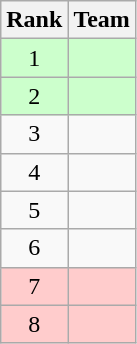<table class=wikitable style="text-align: center;">
<tr>
<th>Rank</th>
<th>Team</th>
</tr>
<tr style="background: #CCFFCC;">
<td>1</td>
<td style="text-align: left;"><strong></strong></td>
</tr>
<tr style="background: #CCFFCC;">
<td>2</td>
<td style="text-align: left;"><strong></strong></td>
</tr>
<tr>
<td>3</td>
<td style="text-align: left;"></td>
</tr>
<tr>
<td>4</td>
<td style="text-align: left;"></td>
</tr>
<tr>
<td>5</td>
<td style="text-align: left;"></td>
</tr>
<tr>
<td>6</td>
<td style="text-align: left;"></td>
</tr>
<tr style="background: #FFCCCC;">
<td>7</td>
<td style="text-align: left;"></td>
</tr>
<tr style="background: #FFCCCC;">
<td>8</td>
<td style="text-align: left;"></td>
</tr>
</table>
